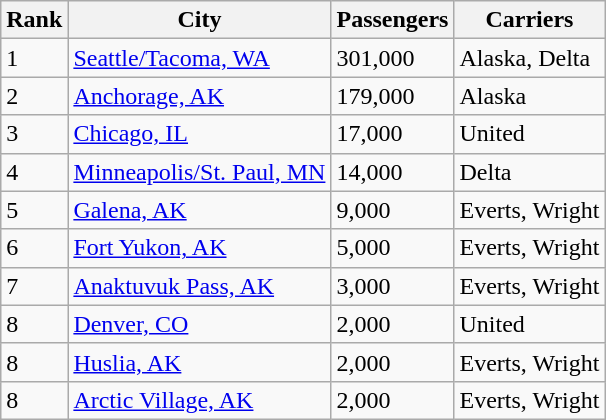<table class="wikitable">
<tr>
<th>Rank</th>
<th>City</th>
<th>Passengers</th>
<th>Carriers</th>
</tr>
<tr>
<td>1</td>
<td> <a href='#'>Seattle/Tacoma, WA</a></td>
<td>301,000</td>
<td>Alaska, Delta</td>
</tr>
<tr>
<td>2</td>
<td> <a href='#'>Anchorage, AK</a></td>
<td>179,000</td>
<td>Alaska</td>
</tr>
<tr>
<td>3</td>
<td> <a href='#'>Chicago, IL</a></td>
<td>17,000</td>
<td>United</td>
</tr>
<tr>
<td>4</td>
<td> <a href='#'>Minneapolis/St. Paul, MN</a></td>
<td>14,000</td>
<td>Delta</td>
</tr>
<tr>
<td>5</td>
<td> <a href='#'>Galena, AK</a></td>
<td>9,000</td>
<td>Everts, Wright</td>
</tr>
<tr>
<td>6</td>
<td> <a href='#'>Fort Yukon, AK</a></td>
<td>5,000</td>
<td>Everts, Wright</td>
</tr>
<tr>
<td>7</td>
<td> <a href='#'>Anaktuvuk Pass, AK</a></td>
<td>3,000</td>
<td>Everts, Wright</td>
</tr>
<tr>
<td>8</td>
<td> <a href='#'>Denver, CO</a></td>
<td>2,000</td>
<td>United</td>
</tr>
<tr>
<td>8</td>
<td> <a href='#'>Huslia, AK</a></td>
<td>2,000</td>
<td>Everts, Wright</td>
</tr>
<tr>
<td>8</td>
<td> <a href='#'>Arctic Village, AK</a></td>
<td>2,000</td>
<td>Everts, Wright</td>
</tr>
</table>
